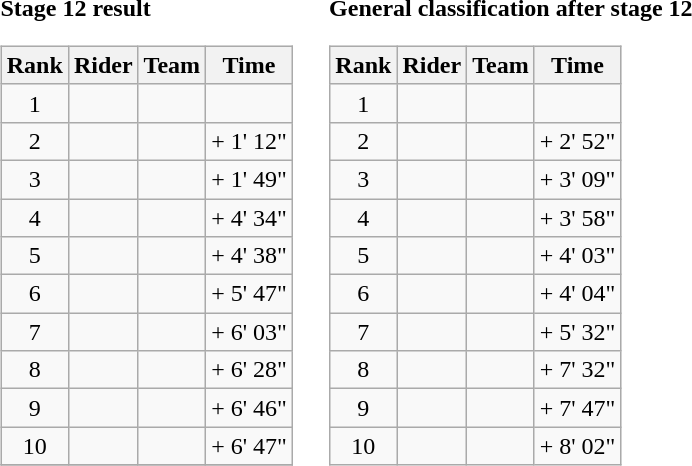<table>
<tr>
<td><strong>Stage 12 result</strong><br><table class="wikitable">
<tr>
<th scope="col">Rank</th>
<th scope="col">Rider</th>
<th scope="col">Team</th>
<th scope="col">Time</th>
</tr>
<tr>
<td style="text-align:center;">1</td>
<td></td>
<td></td>
<td style="text-align:right;"></td>
</tr>
<tr>
<td style="text-align:center;">2</td>
<td></td>
<td></td>
<td style="text-align:right;">+ 1' 12"</td>
</tr>
<tr>
<td style="text-align:center;">3</td>
<td></td>
<td></td>
<td style="text-align:right;">+ 1' 49"</td>
</tr>
<tr>
<td style="text-align:center;">4</td>
<td></td>
<td></td>
<td style="text-align:right;">+ 4' 34"</td>
</tr>
<tr>
<td style="text-align:center;">5</td>
<td></td>
<td></td>
<td style="text-align:right;">+ 4' 38"</td>
</tr>
<tr>
<td style="text-align:center;">6</td>
<td></td>
<td></td>
<td style="text-align:right;">+ 5' 47"</td>
</tr>
<tr>
<td style="text-align:center;">7</td>
<td></td>
<td></td>
<td style="text-align:right;">+ 6' 03"</td>
</tr>
<tr>
<td style="text-align:center;">8</td>
<td></td>
<td></td>
<td style="text-align:right;">+ 6' 28"</td>
</tr>
<tr>
<td style="text-align:center;">9</td>
<td></td>
<td></td>
<td style="text-align:right;">+ 6' 46"</td>
</tr>
<tr>
<td style="text-align:center;">10</td>
<td>   </td>
<td></td>
<td style="text-align:right;">+ 6' 47"</td>
</tr>
<tr>
</tr>
</table>
</td>
<td></td>
<td><strong>General classification after stage 12</strong><br><table class="wikitable">
<tr>
<th scope="col">Rank</th>
<th scope="col">Rider</th>
<th scope="col">Team</th>
<th scope="col">Time</th>
</tr>
<tr>
<td style="text-align:center;">1</td>
<td>  </td>
<td></td>
<td style="text-align:right;"></td>
</tr>
<tr>
<td style="text-align:center;">2</td>
<td></td>
<td></td>
<td style="text-align:right;">+ 2' 52"</td>
</tr>
<tr>
<td style="text-align:center;">3</td>
<td>  </td>
<td></td>
<td style="text-align:right;">+ 3' 09"</td>
</tr>
<tr>
<td style="text-align:center;">4</td>
<td> </td>
<td></td>
<td style="text-align:right;">+ 3' 58"</td>
</tr>
<tr>
<td style="text-align:center;">5</td>
<td></td>
<td></td>
<td style="text-align:right;">+ 4' 03"</td>
</tr>
<tr>
<td style="text-align:center;">6</td>
<td></td>
<td></td>
<td style="text-align:right;">+ 4' 04"</td>
</tr>
<tr>
<td style="text-align:center;">7</td>
<td></td>
<td></td>
<td style="text-align:right;">+ 5' 32"</td>
</tr>
<tr>
<td style="text-align:center;">8</td>
<td></td>
<td></td>
<td style="text-align:right;">+ 7' 32"</td>
</tr>
<tr>
<td style="text-align:center;">9</td>
<td></td>
<td></td>
<td style="text-align:right;">+ 7' 47"</td>
</tr>
<tr>
<td style="text-align:center;">10</td>
<td></td>
<td></td>
<td style="text-align:right;">+ 8' 02"</td>
</tr>
</table>
</td>
</tr>
</table>
